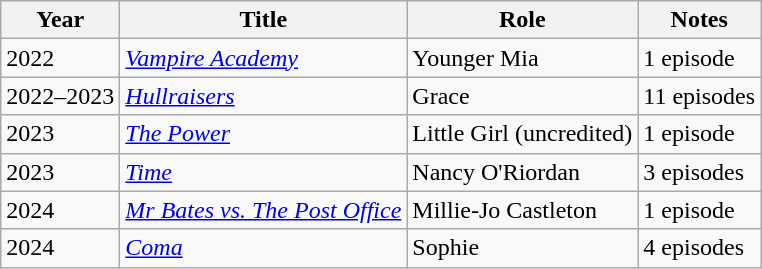<table class="wikitable sortable">
<tr>
<th>Year</th>
<th>Title</th>
<th>Role</th>
<th>Notes</th>
</tr>
<tr>
<td>2022</td>
<td><em><a href='#'>Vampire Academy</a></em></td>
<td>Younger Mia</td>
<td>1 episode</td>
</tr>
<tr>
<td>2022–2023</td>
<td><em><a href='#'>Hullraisers</a></em></td>
<td>Grace</td>
<td>11 episodes</td>
</tr>
<tr>
<td>2023</td>
<td><em><a href='#'>The Power</a></em></td>
<td>Little Girl (uncredited)</td>
<td>1 episode</td>
</tr>
<tr>
<td>2023</td>
<td><em><a href='#'>Time</a></em></td>
<td>Nancy O'Riordan</td>
<td>3 episodes</td>
</tr>
<tr>
<td>2024</td>
<td><em><a href='#'>Mr Bates vs. The Post Office</a></em></td>
<td>Millie-Jo Castleton</td>
<td>1 episode</td>
</tr>
<tr>
<td>2024</td>
<td><em><a href='#'>Coma</a></em></td>
<td>Sophie</td>
<td>4 episodes</td>
</tr>
</table>
